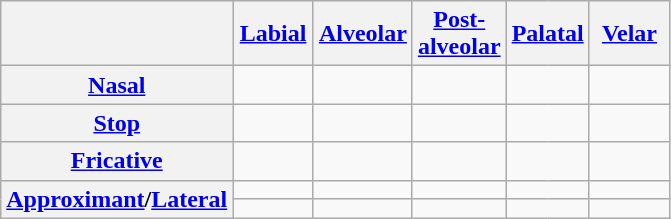<table class="wikitable" style="text-align:center;">
<tr>
<th></th>
<th colspan="2"><a href='#'>Labial</a></th>
<th colspan="2"><a href='#'>Alveolar</a></th>
<th colspan="2"><a href='#'>Post-alveolar</a></th>
<th colspan="2"><a href='#'>Palatal</a></th>
<th colspan="2"><a href='#'>Velar</a></th>
</tr>
<tr>
<th><a href='#'>Nasal</a></th>
<td width="20px" style="border-right: 0;"></td>
<td width="20px" style="border-left: 0;"></td>
<td width="20px" style="border-right: 0;"></td>
<td width="20px" style="border-left: 0;"></td>
<td colspan="2"></td>
<td width="20px" style="border-right: 0;"></td>
<td width="20px" style="border-left: 0;"></td>
<td width="20px" style="border-right: 0;"></td>
<td width="20px" style="border-left: 0;"></td>
</tr>
<tr>
<th><a href='#'>Stop</a></th>
<td style="border-right: 0;"></td>
<td style="border-left: 0;"></td>
<td style="border-right: 0;"></td>
<td style="border-left: 0;"></td>
<td width="20px" style="border-right: 0;"></td>
<td width="20px" style="border-left: 0;"></td>
<td style="border-right: 0;"></td>
<td style="border-left: 0;"></td>
<td style="border-right: 0;"></td>
<td style="border-left: 0;"></td>
</tr>
<tr>
<th><a href='#'>Fricative</a></th>
<td width="20px" style="border-right: 0;"></td>
<td width="20px" style="border-left: 0;"></td>
<td style="border-right: 0;"></td>
<td style="border-left: 0;"></td>
<td style="border-right: 0;"></td>
<td style="border-left: 0;"></td>
<td colspan="2"></td>
<td colspan="2"></td>
</tr>
<tr>
<th rowspan="2"><a href='#'>Approximant</a>/<a href='#'>Lateral</a></th>
<td colspan="2"></td>
<td style="border-right: 0;"></td>
<td style="border-left: 0;"></td>
<td colspan="2"></td>
<td style="border-right: 0;"></td>
<td style="border-left: 0;"></td>
<td style="border-right: 0;"></td>
<td style="border-left: 0;"></td>
</tr>
<tr>
<td colspan="2"></td>
<td style="border-right: 0;"></td>
<td style="border-left: 0;"></td>
<td colspan="2"></td>
<td colspan="2"></td>
<td colspan="2"></td>
</tr>
</table>
